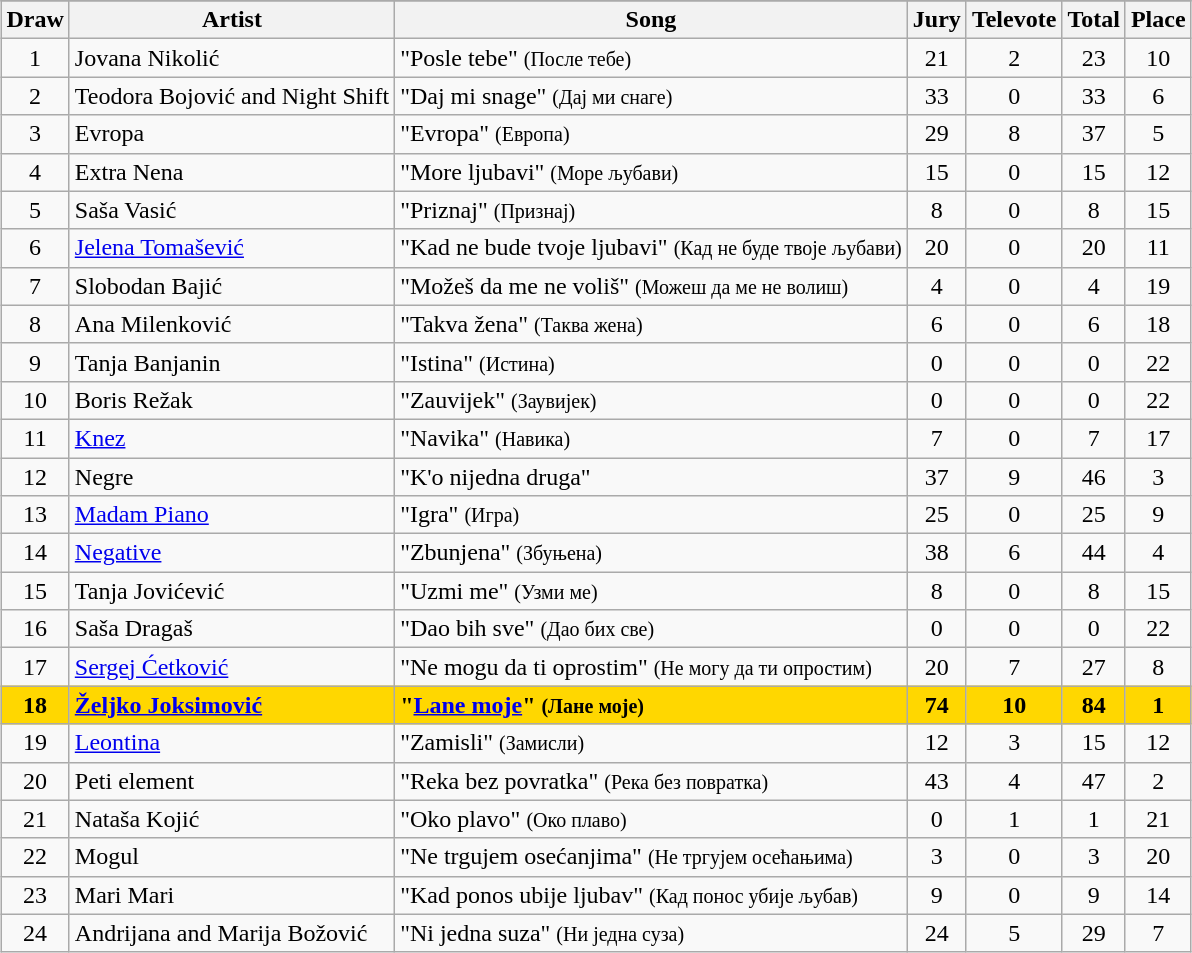<table class="sortable wikitable" style="margin: 1em auto 1em auto; text-align:center">
<tr>
</tr>
<tr>
<th>Draw</th>
<th>Artist</th>
<th>Song</th>
<th>Jury</th>
<th>Televote</th>
<th>Total</th>
<th>Place</th>
</tr>
<tr>
<td>1</td>
<td align="left">Jovana Nikolić</td>
<td align="left">"Posle tebe" <small>(После тебе)</small></td>
<td>21</td>
<td>2</td>
<td>23</td>
<td>10</td>
</tr>
<tr>
<td>2</td>
<td align="left">Teodora Bojović and Night Shift</td>
<td align="left">"Daj mi snage" <small>(Дај ми снаге)</small></td>
<td>33</td>
<td>0</td>
<td>33</td>
<td>6</td>
</tr>
<tr>
<td>3</td>
<td align="left">Evropa</td>
<td align="left">"Evropa" <small>(Европа)</small></td>
<td>29</td>
<td>8</td>
<td>37</td>
<td>5</td>
</tr>
<tr>
<td>4</td>
<td align="left">Extra Nena</td>
<td align="left">"More ljubavi" <small>(Море љубави)</small></td>
<td>15</td>
<td>0</td>
<td>15</td>
<td>12</td>
</tr>
<tr>
<td>5</td>
<td align="left">Saša Vasić</td>
<td align="left">"Priznaj" <small>(Признај)</small></td>
<td>8</td>
<td>0</td>
<td>8</td>
<td>15</td>
</tr>
<tr>
<td>6</td>
<td align="left"><a href='#'>Jelena Tomašević</a></td>
<td align="left">"Kad ne bude tvoje ljubavi" <small>(Кад не буде твоје љубави)</small></td>
<td>20</td>
<td>0</td>
<td>20</td>
<td>11</td>
</tr>
<tr>
<td>7</td>
<td align="left">Slobodan Bajić</td>
<td align="left">"Možeš da me ne voliš" <small>(Можеш да ме не волиш)</small></td>
<td>4</td>
<td>0</td>
<td>4</td>
<td>19</td>
</tr>
<tr>
<td>8</td>
<td align="left">Ana Milenković</td>
<td align="left">"Takva žena" <small>(Таква жена)</small></td>
<td>6</td>
<td>0</td>
<td>6</td>
<td>18</td>
</tr>
<tr>
<td>9</td>
<td align="left">Tanja Banjanin</td>
<td align="left">"Istina" <small>(Истина)</small></td>
<td>0</td>
<td>0</td>
<td>0</td>
<td>22</td>
</tr>
<tr>
<td>10</td>
<td align="left">Boris Režak</td>
<td align="left">"Zauvijek" <small>(Заувијек)</small></td>
<td>0</td>
<td>0</td>
<td>0</td>
<td>22</td>
</tr>
<tr>
<td>11</td>
<td align="left"><a href='#'>Knez</a></td>
<td align="left">"Navika" <small>(Навика)</small></td>
<td>7</td>
<td>0</td>
<td>7</td>
<td>17</td>
</tr>
<tr>
<td>12</td>
<td align="left">Negre</td>
<td align="left">"K'o nijedna druga"</td>
<td>37</td>
<td>9</td>
<td>46</td>
<td>3</td>
</tr>
<tr>
<td>13</td>
<td align="left"><a href='#'>Madam Piano</a></td>
<td align="left">"Igra" <small>(Игра)</small></td>
<td>25</td>
<td>0</td>
<td>25</td>
<td>9</td>
</tr>
<tr>
<td>14</td>
<td align="left"><a href='#'>Negative</a></td>
<td align="left">"Zbunjena" <small>(Збуњена)</small></td>
<td>38</td>
<td>6</td>
<td>44</td>
<td>4</td>
</tr>
<tr>
<td>15</td>
<td align="left">Tanja Jovićević</td>
<td align="left">"Uzmi me" <small>(Узми ме)</small></td>
<td>8</td>
<td>0</td>
<td>8</td>
<td>15</td>
</tr>
<tr>
<td>16</td>
<td align="left">Saša Dragaš</td>
<td align="left">"Dao bih sve" <small>(Дао бих све)</small></td>
<td>0</td>
<td>0</td>
<td>0</td>
<td>22</td>
</tr>
<tr>
<td>17</td>
<td align="left"><a href='#'>Sergej Ćetković</a></td>
<td align="left">"Ne mogu da ti oprostim" <small>(Не могу да ти опростим)</small></td>
<td>20</td>
<td>7</td>
<td>27</td>
<td>8</td>
</tr>
<tr style="font-weight:bold; background:gold;">
<td>18</td>
<td align="left"><a href='#'>Željko Joksimović</a></td>
<td align="left">"<a href='#'>Lane moje</a>" <small>(Лане моје)</small></td>
<td>74</td>
<td>10</td>
<td>84</td>
<td>1</td>
</tr>
<tr>
<td>19</td>
<td align="left"><a href='#'>Leontina</a></td>
<td align="left">"Zamisli" <small>(Замисли)</small></td>
<td>12</td>
<td>3</td>
<td>15</td>
<td>12</td>
</tr>
<tr>
<td>20</td>
<td align="left">Peti element</td>
<td align="left">"Reka bez povratka" <small>(Река без повратка)</small></td>
<td>43</td>
<td>4</td>
<td>47</td>
<td>2</td>
</tr>
<tr>
<td>21</td>
<td align="left">Nataša Kojić</td>
<td align="left">"Oko plavo" <small>(Око плаво)</small></td>
<td>0</td>
<td>1</td>
<td>1</td>
<td>21</td>
</tr>
<tr>
<td>22</td>
<td align="left">Mogul</td>
<td align="left">"Ne trgujem osećanjima" <small>(Не тргујем осећањима)</small></td>
<td>3</td>
<td>0</td>
<td>3</td>
<td>20</td>
</tr>
<tr>
<td>23</td>
<td align="left">Mari Mari</td>
<td align="left">"Kad ponos ubije ljubav" <small>(Кад понос убије љубав)</small></td>
<td>9</td>
<td>0</td>
<td>9</td>
<td>14</td>
</tr>
<tr>
<td>24</td>
<td align="left">Andrijana and Marija Božović</td>
<td align="left">"Ni jedna suza" <small>(Ни једна суза)</small></td>
<td>24</td>
<td>5</td>
<td>29</td>
<td>7</td>
</tr>
</table>
